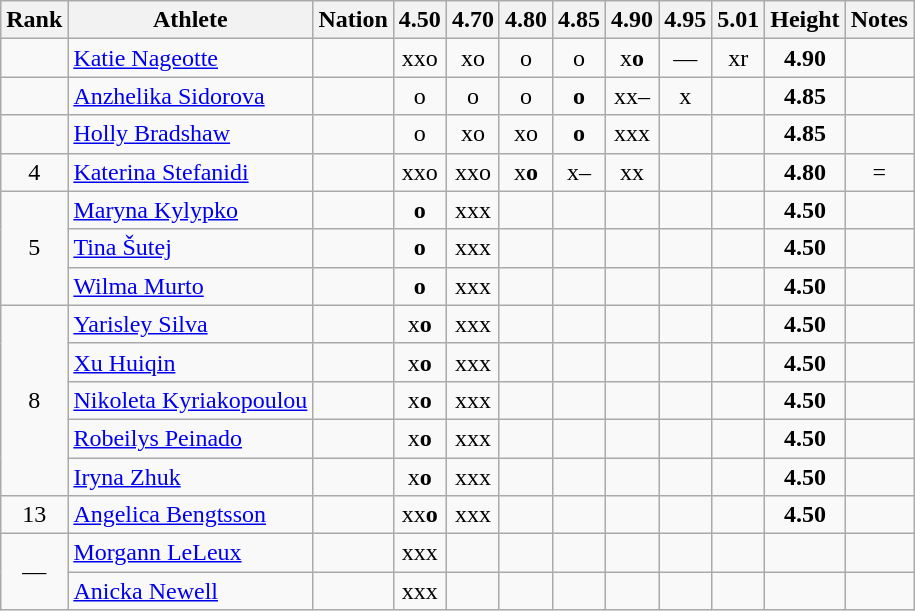<table class="wikitable sortable" style="text-align:center">
<tr>
<th>Rank</th>
<th>Athlete</th>
<th>Nation</th>
<th>4.50</th>
<th>4.70</th>
<th>4.80</th>
<th>4.85</th>
<th>4.90</th>
<th>4.95</th>
<th>5.01</th>
<th>Height</th>
<th>Notes</th>
</tr>
<tr>
<td></td>
<td align=left><a href='#'>Katie Nageotte</a></td>
<td align=left></td>
<td>xxo</td>
<td>xo</td>
<td>o</td>
<td>o</td>
<td>x<strong>o</strong></td>
<td>—</td>
<td>xr</td>
<td><strong>4.90</strong></td>
<td></td>
</tr>
<tr>
<td></td>
<td align=left><a href='#'>Anzhelika Sidorova</a></td>
<td align=left></td>
<td>o</td>
<td>o</td>
<td>o</td>
<td><strong>o</strong></td>
<td>xx–</td>
<td>x</td>
<td></td>
<td><strong>4.85</strong></td>
<td></td>
</tr>
<tr>
<td></td>
<td align=left><a href='#'>Holly Bradshaw</a></td>
<td align=left></td>
<td>o</td>
<td>xo</td>
<td>xo</td>
<td><strong>o</strong></td>
<td>xxx</td>
<td></td>
<td></td>
<td><strong>4.85</strong></td>
<td></td>
</tr>
<tr>
<td>4</td>
<td align=left><a href='#'>Katerina Stefanidi</a></td>
<td align=left></td>
<td>xxo</td>
<td>xxo</td>
<td>x<strong>o</strong></td>
<td>x–</td>
<td>xx</td>
<td></td>
<td></td>
<td><strong>4.80</strong></td>
<td>=</td>
</tr>
<tr>
<td rowspan="3">5</td>
<td align=left><a href='#'>Maryna Kylypko</a></td>
<td align=left></td>
<td><strong>o</strong></td>
<td>xxx</td>
<td></td>
<td></td>
<td></td>
<td></td>
<td></td>
<td><strong>4.50</strong></td>
<td></td>
</tr>
<tr>
<td align="left"><a href='#'>Tina Šutej</a></td>
<td align=left></td>
<td><strong>o</strong></td>
<td>xxx</td>
<td></td>
<td></td>
<td></td>
<td></td>
<td></td>
<td><strong>4.50</strong></td>
<td></td>
</tr>
<tr>
<td align="left"><a href='#'>Wilma Murto</a></td>
<td align=left></td>
<td><strong>o</strong></td>
<td>xxx</td>
<td></td>
<td></td>
<td></td>
<td></td>
<td></td>
<td><strong>4.50</strong></td>
<td></td>
</tr>
<tr>
<td rowspan="5">8</td>
<td align=left><a href='#'>Yarisley Silva</a></td>
<td align=left></td>
<td>x<strong>o</strong></td>
<td>xxx</td>
<td></td>
<td></td>
<td></td>
<td></td>
<td></td>
<td><strong>4.50</strong></td>
<td></td>
</tr>
<tr>
<td align="left"><a href='#'>Xu Huiqin</a></td>
<td align=left></td>
<td>x<strong>o</strong></td>
<td>xxx</td>
<td></td>
<td></td>
<td></td>
<td></td>
<td></td>
<td><strong>4.50</strong></td>
<td></td>
</tr>
<tr>
<td align="left"><a href='#'>Nikoleta Kyriakopoulou</a></td>
<td align=left></td>
<td>x<strong>o</strong></td>
<td>xxx</td>
<td></td>
<td></td>
<td></td>
<td></td>
<td></td>
<td><strong>4.50</strong></td>
<td></td>
</tr>
<tr>
<td align="left"><a href='#'>Robeilys Peinado</a></td>
<td align=left></td>
<td>x<strong>o</strong></td>
<td>xxx</td>
<td></td>
<td></td>
<td></td>
<td></td>
<td></td>
<td><strong>4.50</strong></td>
<td></td>
</tr>
<tr>
<td align="left"><a href='#'>Iryna Zhuk</a></td>
<td align=left></td>
<td>x<strong>o</strong></td>
<td>xxx</td>
<td></td>
<td></td>
<td></td>
<td></td>
<td></td>
<td><strong>4.50</strong></td>
<td></td>
</tr>
<tr>
<td>13</td>
<td align=left><a href='#'>Angelica Bengtsson</a></td>
<td align=left></td>
<td>xx<strong>o</strong></td>
<td>xxx</td>
<td></td>
<td></td>
<td></td>
<td></td>
<td></td>
<td><strong>4.50</strong></td>
<td></td>
</tr>
<tr>
<td rowspan="2">—</td>
<td align=left><a href='#'>Morgann LeLeux</a></td>
<td align=left></td>
<td>xxx</td>
<td></td>
<td></td>
<td></td>
<td></td>
<td></td>
<td></td>
<td></td>
<td></td>
</tr>
<tr>
<td align="left"><a href='#'>Anicka Newell</a></td>
<td align=left></td>
<td>xxx</td>
<td></td>
<td></td>
<td></td>
<td></td>
<td></td>
<td></td>
<td></td>
<td></td>
</tr>
</table>
